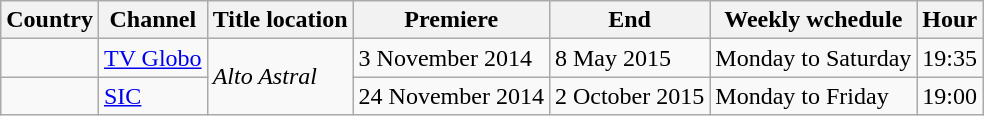<table class="wikitable">
<tr>
<th>Country</th>
<th>Channel</th>
<th>Title location</th>
<th>Premiere</th>
<th>End</th>
<th>Weekly wchedule</th>
<th>Hour</th>
</tr>
<tr>
<td></td>
<td><a href='#'>TV Globo</a></td>
<td rowspan="2"><em>Alto Astral</em></td>
<td>3 November 2014</td>
<td>8 May 2015</td>
<td>Monday to Saturday</td>
<td>19:35</td>
</tr>
<tr>
<td></td>
<td><a href='#'>SIC</a></td>
<td>24 November 2014</td>
<td>2 October 2015</td>
<td>Monday to Friday</td>
<td>19:00</td>
</tr>
</table>
